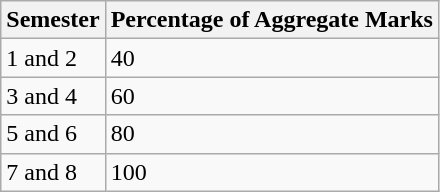<table class="wikitable">
<tr>
<th>Semester</th>
<th>Percentage of Aggregate Marks</th>
</tr>
<tr>
<td>1 and 2</td>
<td>40</td>
</tr>
<tr>
<td>3 and 4</td>
<td>60</td>
</tr>
<tr>
<td>5 and 6</td>
<td>80</td>
</tr>
<tr>
<td>7 and 8</td>
<td>100</td>
</tr>
</table>
